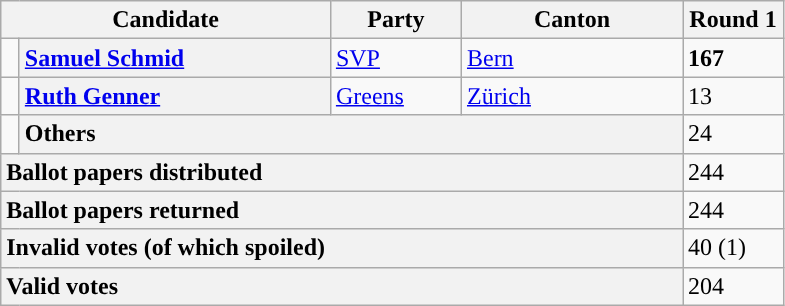<table class="wikitable">
<tr>
<th colspan=2>Candidate</th>
<th>Party</th>
<th>Canton</th>
<th>Round 1</th>
</tr>
<tr>
<td width=5px style="background-color: "></td>
<td width=200px style="background-color:#F2F2F2"><strong><a href='#'>Samuel Schmid</a></strong></td>
<td width=80px><a href='#'>SVP</a></td>
<td width=140px><a href='#'>Bern</a></td>
<td width=60px><strong>167</strong></td>
</tr>
<tr>
<td style="background-color: "></td>
<td style="background-color:#F2F2F2"><strong><a href='#'>Ruth Genner</a></strong></td>
<td><a href='#'>Greens</a></td>
<td><a href='#'>Zürich</a></td>
<td>13</td>
</tr>
<tr>
<td></td>
<td colspan=3 style="background-color:#F2F2F2"><strong>Others</strong></td>
<td>24</td>
</tr>
<tr>
<td colspan=4 style="background-color:#F2F2F2"><strong>Ballot papers distributed</strong></td>
<td>244</td>
</tr>
<tr>
<td colspan=4 style="background-color:#F2F2F2"><strong>Ballot papers returned</strong></td>
<td>244</td>
</tr>
<tr>
<td colspan=4 style="background-color:#F2F2F2"><strong>Invalid votes (of which spoiled)</strong></td>
<td>40 (1)</td>
</tr>
<tr>
<td colspan=4 style="background-color:#F2F2F2"><strong>Valid votes</strong></td>
<td>204</td>
</tr>
</table>
